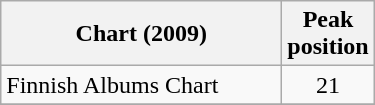<table class="wikitable">
<tr>
<th align="left" width="180">Chart (2009)</th>
<th align="left">Peak<br>position</th>
</tr>
<tr>
<td align="left">Finnish Albums Chart</td>
<td align="center">21</td>
</tr>
<tr>
</tr>
</table>
